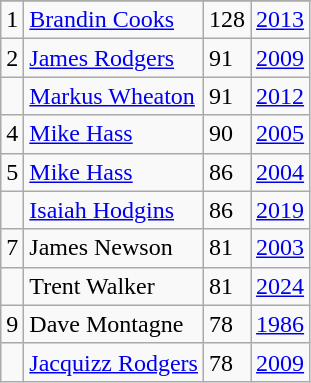<table class="wikitable">
<tr>
</tr>
<tr>
<td>1</td>
<td><a href='#'>Brandin Cooks</a></td>
<td>128</td>
<td><a href='#'>2013</a></td>
</tr>
<tr>
<td>2</td>
<td><a href='#'>James Rodgers</a></td>
<td>91</td>
<td><a href='#'>2009</a></td>
</tr>
<tr>
<td></td>
<td><a href='#'>Markus Wheaton</a></td>
<td>91</td>
<td><a href='#'>2012</a></td>
</tr>
<tr>
<td>4</td>
<td><a href='#'>Mike Hass</a></td>
<td>90</td>
<td><a href='#'>2005</a></td>
</tr>
<tr>
<td>5</td>
<td><a href='#'>Mike Hass</a></td>
<td>86</td>
<td><a href='#'>2004</a></td>
</tr>
<tr>
<td></td>
<td><a href='#'>Isaiah Hodgins</a></td>
<td>86</td>
<td><a href='#'>2019</a></td>
</tr>
<tr>
<td>7</td>
<td>James Newson</td>
<td>81</td>
<td><a href='#'>2003</a></td>
</tr>
<tr>
<td></td>
<td>Trent Walker</td>
<td>81</td>
<td><a href='#'>2024</a></td>
</tr>
<tr>
<td>9</td>
<td>Dave Montagne</td>
<td>78</td>
<td><a href='#'>1986</a></td>
</tr>
<tr>
<td></td>
<td><a href='#'>Jacquizz Rodgers</a></td>
<td>78</td>
<td><a href='#'>2009</a></td>
</tr>
</table>
